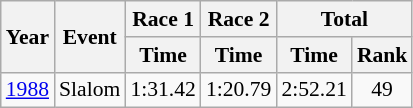<table class="wikitable" style="font-size:90%">
<tr>
<th rowspan="2">Year</th>
<th rowspan="2">Event</th>
<th>Race 1</th>
<th>Race 2</th>
<th colspan="2">Total</th>
</tr>
<tr>
<th>Time</th>
<th>Time</th>
<th>Time</th>
<th>Rank</th>
</tr>
<tr>
<td><a href='#'>1988</a></td>
<td>Slalom</td>
<td align="center">1:31.42</td>
<td align="center">1:20.79</td>
<td align="center">2:52.21</td>
<td align="center">49</td>
</tr>
</table>
